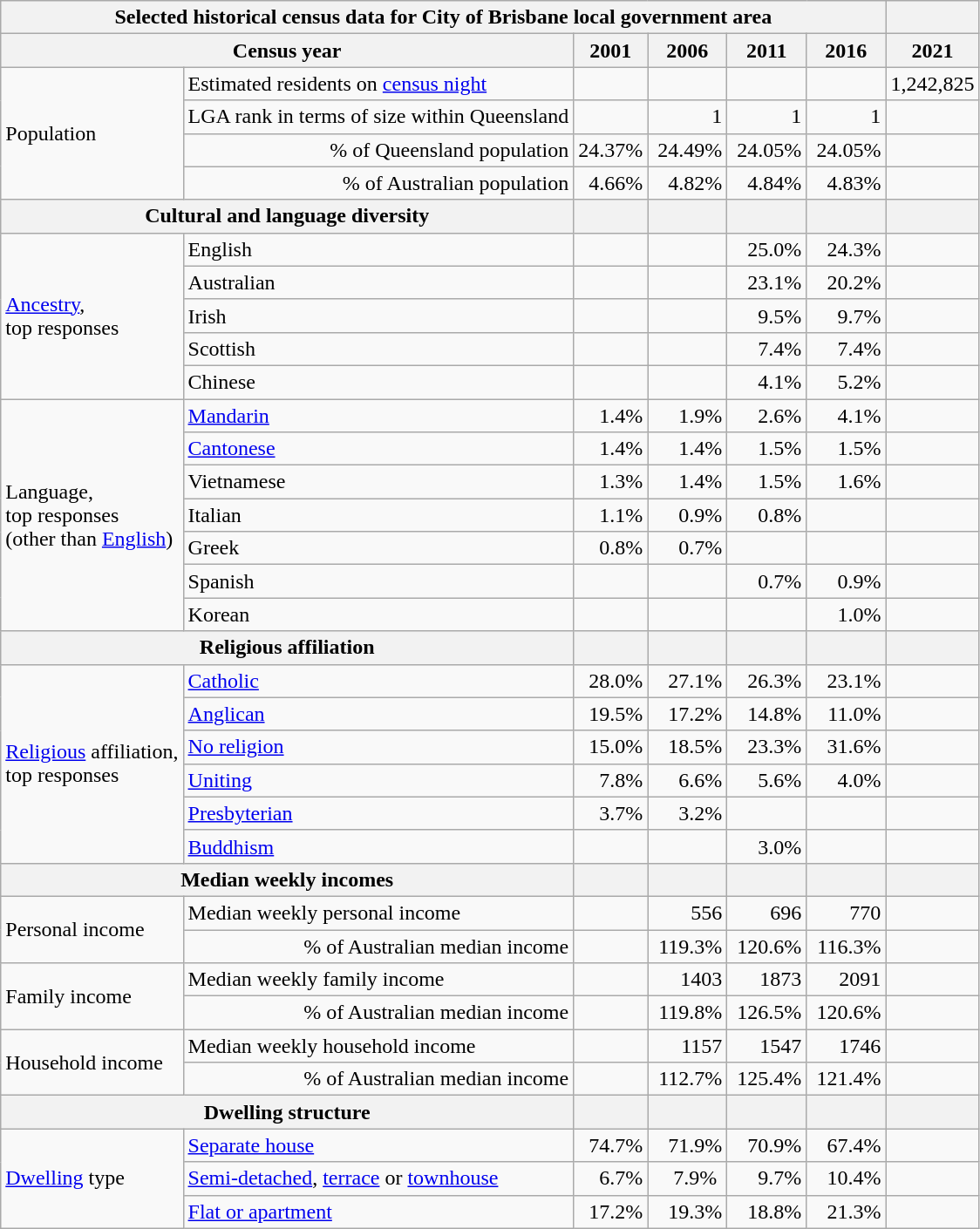<table class="wikitable">
<tr>
<th colspan=7>Selected historical census data for City of Brisbane local government area</th>
<th></th>
</tr>
<tr>
<th colspan=3>Census year</th>
<th>2001</th>
<th>2006</th>
<th>2011</th>
<th>2016</th>
<th>2021</th>
</tr>
<tr>
<td rowspan=4 colspan="2">Population</td>
<td>Estimated residents on <a href='#'>census night</a></td>
<td align="right"></td>
<td align="right"></td>
<td align="right"></td>
<td align="right"></td>
<td>1,242,825</td>
</tr>
<tr>
<td align="right">LGA rank in terms of size within Queensland</td>
<td align="right"></td>
<td align="right">1</td>
<td align="right"> 1</td>
<td align="right"> 1</td>
<td></td>
</tr>
<tr>
<td align="right">% of Queensland population</td>
<td align="right">24.37%</td>
<td align="right"> 24.49%</td>
<td align="right"> 24.05%</td>
<td align="right"> 24.05%</td>
<td></td>
</tr>
<tr>
<td align="right">% of Australian population</td>
<td align="right">4.66%</td>
<td align="right"> 4.82%</td>
<td align="right"> 4.84%</td>
<td align="right"> 4.83%</td>
<td></td>
</tr>
<tr>
<th colspan=3>Cultural and language diversity</th>
<th></th>
<th></th>
<th></th>
<th></th>
<th></th>
</tr>
<tr>
<td rowspan=5 colspan=2><a href='#'>Ancestry</a>,<br>top responses</td>
<td>English</td>
<td align="right"></td>
<td align="right"></td>
<td align="right">25.0%</td>
<td align="right"> 24.3%</td>
<td></td>
</tr>
<tr>
<td>Australian</td>
<td align="right"></td>
<td align="right"></td>
<td align="right">23.1%</td>
<td align="right"> 20.2%</td>
<td></td>
</tr>
<tr>
<td>Irish</td>
<td align="right"></td>
<td align="right"></td>
<td align="right">9.5%</td>
<td align="right"> 9.7%</td>
<td></td>
</tr>
<tr>
<td>Scottish</td>
<td align="right"></td>
<td align="right"></td>
<td align="right">7.4%</td>
<td align="right"> 7.4%</td>
<td></td>
</tr>
<tr>
<td>Chinese</td>
<td align="right"></td>
<td align="right"></td>
<td align="right">4.1%</td>
<td align="right"> 5.2%</td>
<td></td>
</tr>
<tr>
<td rowspan=7 colspan=2>Language,<br>top responses<br>(other than <a href='#'>English</a>)</td>
<td><a href='#'>Mandarin</a></td>
<td align="right">1.4%</td>
<td align="right"> 1.9%</td>
<td align="right"> 2.6%</td>
<td align="right"> 4.1%</td>
<td></td>
</tr>
<tr>
<td><a href='#'>Cantonese</a></td>
<td align="right">1.4%</td>
<td align="right"> 1.4%</td>
<td align="right"> 1.5%</td>
<td align="right"> 1.5%</td>
<td></td>
</tr>
<tr>
<td>Vietnamese</td>
<td align="right">1.3%</td>
<td align="right"> 1.4%</td>
<td align="right"> 1.5%</td>
<td align="right"> 1.6%</td>
<td></td>
</tr>
<tr>
<td>Italian</td>
<td align="right">1.1%</td>
<td align="right"> 0.9%</td>
<td align="right"> 0.8%</td>
<td align="right"></td>
<td></td>
</tr>
<tr>
<td>Greek</td>
<td align="right">0.8%</td>
<td align="right"> 0.7%</td>
<td align="right"></td>
<td align="right"></td>
<td></td>
</tr>
<tr>
<td>Spanish</td>
<td align="right"></td>
<td align="right"></td>
<td align="right">0.7%</td>
<td align="right"> 0.9%</td>
<td></td>
</tr>
<tr>
<td>Korean</td>
<td align="right"></td>
<td align="right"></td>
<td align="right"></td>
<td align="right">1.0%</td>
<td></td>
</tr>
<tr>
<th colspan=3>Religious affiliation</th>
<th></th>
<th></th>
<th></th>
<th></th>
<th></th>
</tr>
<tr>
<td rowspan=6 colspan=2><a href='#'>Religious</a> affiliation,<br>top responses</td>
<td><a href='#'>Catholic</a></td>
<td align="right">28.0%</td>
<td align="right"> 27.1%</td>
<td align="right"> 26.3%</td>
<td align="right"> 23.1%</td>
<td></td>
</tr>
<tr>
<td><a href='#'>Anglican</a></td>
<td align="right">19.5%</td>
<td align="right"> 17.2%</td>
<td align="right"> 14.8%</td>
<td align="right"> 11.0%</td>
<td></td>
</tr>
<tr>
<td><a href='#'>No religion</a></td>
<td align="right">15.0%</td>
<td align="right"> 18.5%</td>
<td align="right"> 23.3%</td>
<td align="right"> 31.6%</td>
<td></td>
</tr>
<tr>
<td><a href='#'>Uniting</a></td>
<td align="right">7.8%</td>
<td align="right"> 6.6%</td>
<td align="right"> 5.6%</td>
<td align="right"> 4.0%</td>
<td></td>
</tr>
<tr>
<td><a href='#'>Presbyterian</a></td>
<td align="right">3.7%</td>
<td align="right"> 3.2%</td>
<td align="right"></td>
<td align="right"></td>
<td></td>
</tr>
<tr>
<td><a href='#'>Buddhism</a></td>
<td align="right"></td>
<td align="right"></td>
<td align="right">3.0%</td>
<td align="right"></td>
<td></td>
</tr>
<tr>
<th colspan=3>Median weekly incomes</th>
<th></th>
<th></th>
<th></th>
<th></th>
<th></th>
</tr>
<tr>
<td rowspan=2 colspan=2>Personal income</td>
<td>Median weekly personal income</td>
<td align="right"></td>
<td align="right">556</td>
<td align="right">696</td>
<td align="right">770</td>
<td></td>
</tr>
<tr>
<td align="right">% of Australian median income</td>
<td align="right"></td>
<td align="right">119.3%</td>
<td align="right">120.6%</td>
<td align="right">116.3%</td>
<td></td>
</tr>
<tr>
<td rowspan=2 colspan=2>Family income</td>
<td>Median weekly family income</td>
<td align="right"></td>
<td align="right">1403</td>
<td align="right">1873</td>
<td align="right">2091</td>
<td></td>
</tr>
<tr>
<td align="right">% of Australian median income</td>
<td align="right"></td>
<td align="right">119.8%</td>
<td align="right">126.5%</td>
<td align="right">120.6%</td>
<td></td>
</tr>
<tr>
<td rowspan=2 colspan=2>Household income</td>
<td>Median weekly household income</td>
<td align="right"></td>
<td align="right">1157</td>
<td align="right">1547</td>
<td align="right">1746</td>
<td></td>
</tr>
<tr>
<td align="right">% of Australian median income</td>
<td align="right"></td>
<td align="right">112.7%</td>
<td align="right">125.4%</td>
<td align="right">121.4%</td>
<td></td>
</tr>
<tr>
<th colspan=3>Dwelling structure</th>
<th></th>
<th></th>
<th></th>
<th></th>
<th></th>
</tr>
<tr>
<td rowspan=3 colspan=2><a href='#'>Dwelling</a> type</td>
<td><a href='#'>Separate house</a></td>
<td align="right">74.7%</td>
<td align="right"> 71.9%</td>
<td align="right"> 70.9%</td>
<td align="right"> 67.4%</td>
<td></td>
</tr>
<tr>
<td><a href='#'>Semi-detached</a>, <a href='#'>terrace</a> or <a href='#'>townhouse</a></td>
<td align="right">6.7%</td>
<td align="right">7.9% </td>
<td align="right"> 9.7%</td>
<td align="right"> 10.4%</td>
<td></td>
</tr>
<tr>
<td><a href='#'>Flat or apartment</a></td>
<td align="right">17.2%</td>
<td align="right"> 19.3%</td>
<td align="right"> 18.8%</td>
<td align="right"> 21.3%</td>
<td></td>
</tr>
</table>
